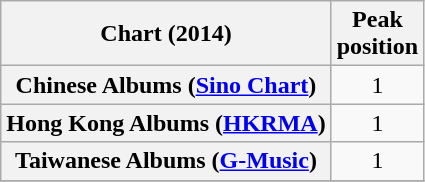<table class="wikitable plainrowheaders sortable">
<tr>
<th>Chart (2014)</th>
<th>Peak<br>position</th>
</tr>
<tr>
<th scope="row">Chinese Albums (<a href='#'>Sino Chart</a>)</th>
<td style="text-align:center;">1</td>
</tr>
<tr>
<th scope="row">Hong Kong Albums (<a href='#'>HKRMA</a>)</th>
<td style="text-align:center;">1</td>
</tr>
<tr>
<th scope="row">Taiwanese Albums (<a href='#'>G-Music</a>)</th>
<td style="text-align:center;">1</td>
</tr>
<tr>
</tr>
</table>
